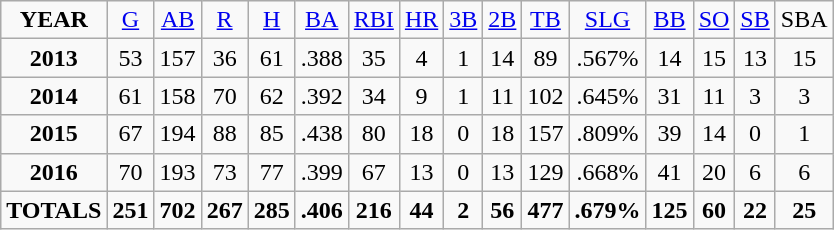<table class="sortable wikitable">
<tr align=center>
<td><strong>YEAR</strong></td>
<td><a href='#'>G</a></td>
<td><a href='#'>AB</a></td>
<td><a href='#'>R</a></td>
<td><a href='#'>H</a></td>
<td><a href='#'>BA</a></td>
<td><a href='#'>RBI</a></td>
<td><a href='#'>HR</a></td>
<td><a href='#'>3B</a></td>
<td><a href='#'>2B</a></td>
<td><a href='#'>TB</a></td>
<td><a href='#'>SLG</a></td>
<td><a href='#'>BB</a></td>
<td><a href='#'>SO</a></td>
<td><a href='#'>SB</a></td>
<td>SBA</td>
</tr>
<tr align=center>
<td><strong>2013</strong></td>
<td>53</td>
<td>157</td>
<td>36</td>
<td>61</td>
<td>.388</td>
<td>35</td>
<td>4</td>
<td>1</td>
<td>14</td>
<td>89</td>
<td>.567%</td>
<td>14</td>
<td>15</td>
<td>13</td>
<td>15</td>
</tr>
<tr align=center>
<td><strong>2014</strong></td>
<td>61</td>
<td>158</td>
<td>70</td>
<td>62</td>
<td>.392</td>
<td>34</td>
<td>9</td>
<td>1</td>
<td>11</td>
<td>102</td>
<td>.645%</td>
<td>31</td>
<td>11</td>
<td>3</td>
<td>3</td>
</tr>
<tr align=center>
<td><strong>2015</strong></td>
<td>67</td>
<td>194</td>
<td>88</td>
<td>85</td>
<td>.438</td>
<td>80</td>
<td>18</td>
<td>0</td>
<td>18</td>
<td>157</td>
<td>.809%</td>
<td>39</td>
<td>14</td>
<td>0</td>
<td>1</td>
</tr>
<tr align=center>
<td><strong>2016</strong></td>
<td>70</td>
<td>193</td>
<td>73</td>
<td>77</td>
<td>.399</td>
<td>67</td>
<td>13</td>
<td>0</td>
<td>13</td>
<td>129</td>
<td>.668%</td>
<td>41</td>
<td>20</td>
<td>6</td>
<td>6</td>
</tr>
<tr align=center>
<td><strong>TOTALS</strong></td>
<td><strong>251</strong></td>
<td><strong>702</strong></td>
<td><strong>267</strong></td>
<td><strong>285</strong></td>
<td><strong>.406</strong></td>
<td><strong>216</strong></td>
<td><strong>44</strong></td>
<td><strong>2</strong></td>
<td><strong>56</strong></td>
<td><strong>477</strong></td>
<td><strong>.679%</strong></td>
<td><strong>125</strong></td>
<td><strong>60</strong></td>
<td><strong>22</strong></td>
<td><strong>25</strong></td>
</tr>
</table>
